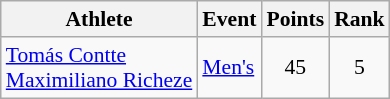<table class="wikitable" style="font-size:90%;text-align:center">
<tr>
<th>Athlete</th>
<th>Event</th>
<th>Points</th>
<th>Rank</th>
</tr>
<tr>
<td style="text-align:left"><a href='#'>Tomás Contte</a><br><a href='#'>Maximiliano Richeze</a></td>
<td style="text-align:left"><a href='#'>Men's</a></td>
<td>45</td>
<td>5</td>
</tr>
</table>
